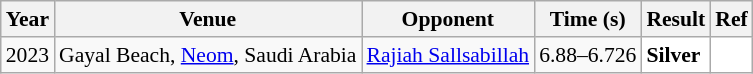<table class="sortable wikitable" style="font-size: 90%;">
<tr>
<th>Year</th>
<th>Venue</th>
<th>Opponent</th>
<th>Time (s)</th>
<th>Result</th>
<th>Ref</th>
</tr>
<tr>
<td align="center">2023</td>
<td align="left">Gayal Beach, <a href='#'>Neom</a>, Saudi Arabia</td>
<td align="left"> <a href='#'>Rajiah Sallsabillah</a></td>
<td align="left">6.88–6.726</td>
<td style="text-align:left; background:white"> <strong>Silver</strong></td>
<td style="text-align:center; background:white"></td>
</tr>
</table>
